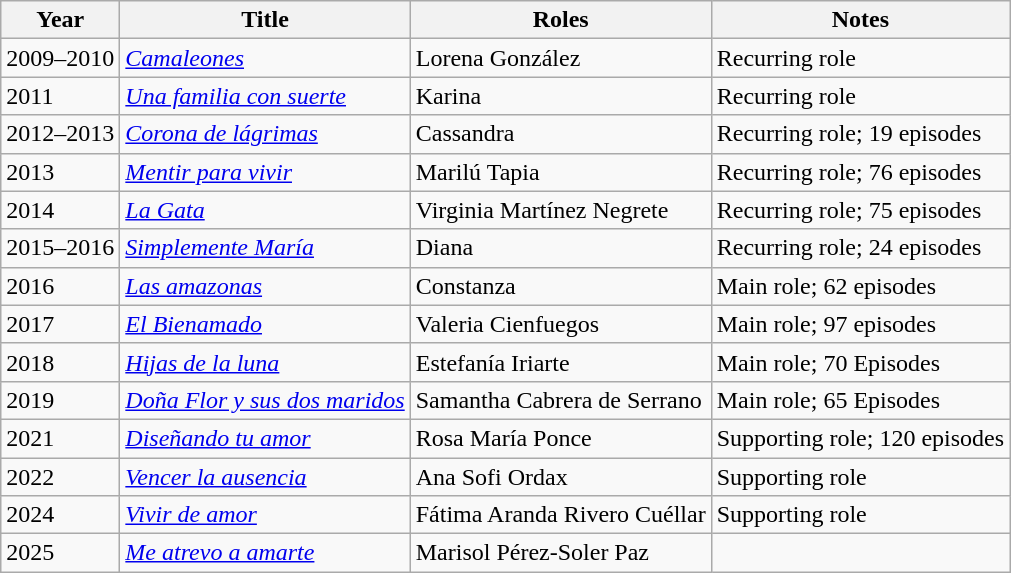<table class="wikitable sortable">
<tr>
<th>Year</th>
<th>Title</th>
<th>Roles</th>
<th>Notes</th>
</tr>
<tr>
<td>2009–2010</td>
<td><em><a href='#'>Camaleones</a></em></td>
<td>Lorena González</td>
<td>Recurring role</td>
</tr>
<tr>
<td>2011</td>
<td><em><a href='#'>Una familia con suerte</a></em></td>
<td>Karina</td>
<td>Recurring role</td>
</tr>
<tr>
<td>2012–2013</td>
<td><em><a href='#'>Corona de lágrimas</a></em></td>
<td>Cassandra</td>
<td>Recurring role; 19 episodes</td>
</tr>
<tr>
<td>2013</td>
<td><em><a href='#'>Mentir para vivir</a></em></td>
<td>Marilú Tapia</td>
<td>Recurring role; 76 episodes</td>
</tr>
<tr>
<td>2014</td>
<td><em><a href='#'>La Gata</a></em></td>
<td>Virginia Martínez Negrete</td>
<td>Recurring role; 75 episodes</td>
</tr>
<tr>
<td>2015–2016</td>
<td><em><a href='#'>Simplemente María</a></em></td>
<td>Diana</td>
<td>Recurring role; 24 episodes</td>
</tr>
<tr>
<td>2016</td>
<td><em><a href='#'>Las amazonas</a></em></td>
<td>Constanza</td>
<td>Main role; 62 episodes</td>
</tr>
<tr>
<td>2017</td>
<td><em><a href='#'>El Bienamado</a></em></td>
<td>Valeria Cienfuegos</td>
<td>Main role; 97 episodes</td>
</tr>
<tr>
<td>2018</td>
<td><em><a href='#'>Hijas de la luna</a></em></td>
<td>Estefanía Iriarte</td>
<td>Main role; 70 Episodes</td>
</tr>
<tr>
<td>2019</td>
<td><em><a href='#'>Doña Flor y sus dos maridos</a></em></td>
<td>Samantha Cabrera de Serrano</td>
<td>Main role; 65 Episodes</td>
</tr>
<tr>
<td>2021</td>
<td><em><a href='#'>Diseñando tu amor</a></em></td>
<td>Rosa María Ponce</td>
<td>Supporting role; 120 episodes</td>
</tr>
<tr>
<td>2022</td>
<td><em><a href='#'>Vencer la ausencia</a></em></td>
<td>Ana Sofi Ordax</td>
<td>Supporting role</td>
</tr>
<tr>
<td>2024</td>
<td><em><a href='#'>Vivir de amor</a></em></td>
<td>Fátima Aranda Rivero Cuéllar</td>
<td>Supporting role</td>
</tr>
<tr>
<td>2025</td>
<td><em><a href='#'>Me atrevo a amarte</a></em></td>
<td>Marisol Pérez-Soler Paz</td>
<td></td>
</tr>
</table>
